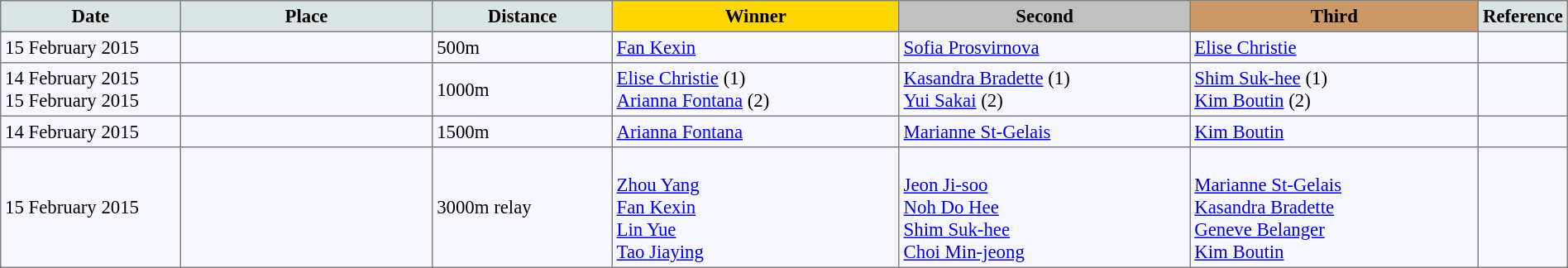<table bgcolor="#f7f8ff" cellpadding="3" cellspacing="0" border="1" style="font-size: 95%; border: gray solid 1px; border-collapse: collapse;">
<tr bgcolor="#CCCCCC">
<td align="center" bgcolor="#DCE5E5" width="150"><strong>Date</strong></td>
<td align="center" bgcolor="#DCE5E5" width="220"><strong>Place</strong></td>
<td align="center" bgcolor="#DCE5E5" width="150"><strong>Distance</strong></td>
<td align="center" bgcolor="gold" width="250"><strong>Winner</strong></td>
<td align="center" bgcolor="silver" width="250"><strong>Second</strong></td>
<td align="center" bgcolor="CC9966" width="250"><strong>Third</strong></td>
<td align="center" bgcolor="#DCE5E5" width="30"><strong>Reference</strong></td>
</tr>
<tr align="left">
<td>15 February 2015</td>
<td></td>
<td>500m</td>
<td> <a href='#'>Fan Kexin</a></td>
<td> <a href='#'>Sofia Prosvirnova</a></td>
<td> <a href='#'>Elise Christie</a></td>
<td></td>
</tr>
<tr align="left">
<td>14 February 2015<br>15 February 2015</td>
<td></td>
<td>1000m</td>
<td> <a href='#'>Elise Christie</a> (1)<br> <a href='#'>Arianna Fontana</a> (2)</td>
<td> <a href='#'>Kasandra Bradette</a> (1)<br> <a href='#'>Yui Sakai</a> (2)</td>
<td> <a href='#'>Shim Suk-hee</a> (1)<br> <a href='#'>Kim Boutin</a> (2)</td>
<td></td>
</tr>
<tr align="left">
<td>14 February 2015</td>
<td></td>
<td>1500m</td>
<td> <a href='#'>Arianna Fontana</a></td>
<td> <a href='#'>Marianne St-Gelais</a></td>
<td> <a href='#'>Kim Boutin</a></td>
<td></td>
</tr>
<tr align="left">
<td>15 February 2015</td>
<td></td>
<td>3000m relay</td>
<td><br><a href='#'>Zhou Yang</a><br><a href='#'>Fan Kexin</a><br><a href='#'>Lin Yue</a><br><a href='#'>Tao Jiaying</a></td>
<td><br><a href='#'>Jeon Ji-soo</a><br><a href='#'>Noh Do Hee</a><br><a href='#'>Shim Suk-hee</a><br><a href='#'>Choi Min-jeong</a></td>
<td><br><a href='#'>Marianne St-Gelais</a><br><a href='#'>Kasandra Bradette</a><br><a href='#'>Geneve Belanger</a><br><a href='#'>Kim Boutin</a></td>
<td></td>
</tr>
</table>
